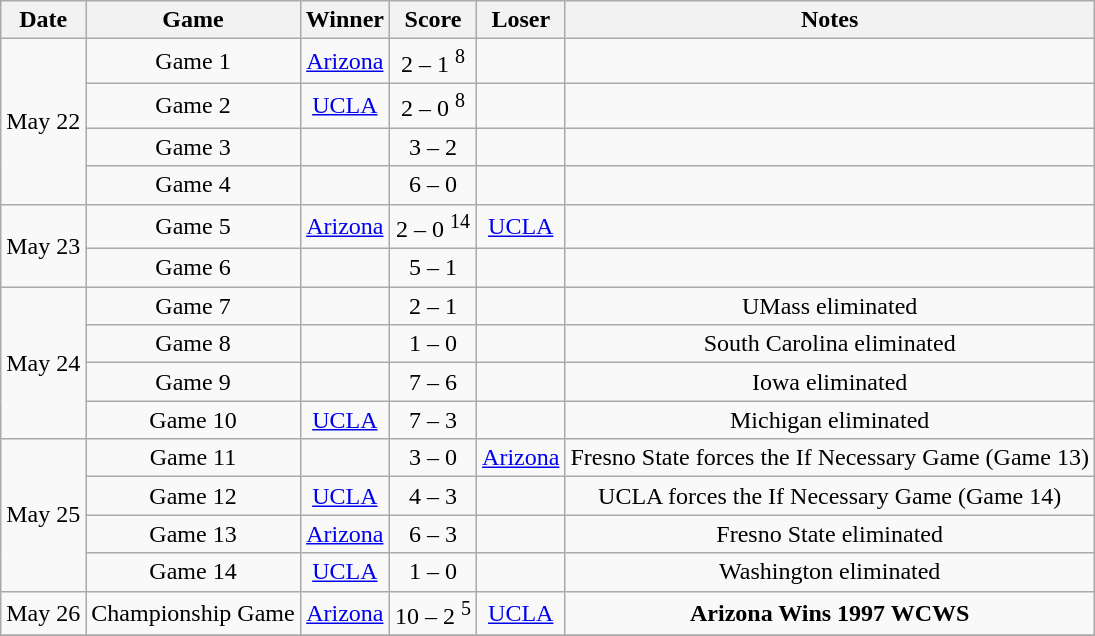<table class="wikitable">
<tr>
<th>Date</th>
<th>Game</th>
<th>Winner</th>
<th>Score</th>
<th>Loser</th>
<th>Notes</th>
</tr>
<tr align=center>
<td rowspan=4>May 22</td>
<td>Game 1</td>
<td><a href='#'>Arizona</a></td>
<td>2 – 1 <sup>8</sup></td>
<td></td>
<td></td>
</tr>
<tr align=center>
<td>Game 2</td>
<td><a href='#'>UCLA</a></td>
<td>2 – 0 <sup>8</sup></td>
<td></td>
<td></td>
</tr>
<tr align=center>
<td>Game 3</td>
<td></td>
<td>3 – 2</td>
<td></td>
<td></td>
</tr>
<tr align=center>
<td>Game 4</td>
<td></td>
<td>6 – 0</td>
<td></td>
<td></td>
</tr>
<tr align=center>
<td rowspan=2>May 23</td>
<td>Game 5</td>
<td><a href='#'>Arizona</a></td>
<td>2 – 0 <sup>14</sup></td>
<td><a href='#'>UCLA</a></td>
<td></td>
</tr>
<tr align=center>
<td>Game 6</td>
<td></td>
<td>5 – 1</td>
<td></td>
<td></td>
</tr>
<tr align=center>
<td rowspan=4>May 24</td>
<td>Game 7</td>
<td></td>
<td>2 – 1</td>
<td></td>
<td>UMass eliminated</td>
</tr>
<tr align=center>
<td>Game 8</td>
<td></td>
<td>1 – 0</td>
<td></td>
<td>South Carolina eliminated</td>
</tr>
<tr align=center>
<td>Game 9</td>
<td></td>
<td>7 – 6</td>
<td></td>
<td>Iowa eliminated</td>
</tr>
<tr align=center>
<td>Game 10</td>
<td><a href='#'>UCLA</a></td>
<td>7 – 3</td>
<td></td>
<td>Michigan eliminated</td>
</tr>
<tr align=center>
<td rowspan=4>May 25</td>
<td>Game 11</td>
<td></td>
<td>3 – 0</td>
<td><a href='#'>Arizona</a></td>
<td>Fresno State forces the If Necessary Game (Game 13)</td>
</tr>
<tr align=center>
<td>Game 12</td>
<td><a href='#'>UCLA</a></td>
<td>4 – 3</td>
<td></td>
<td>UCLA forces the If Necessary Game (Game 14)</td>
</tr>
<tr align=center>
<td>Game 13</td>
<td><a href='#'>Arizona</a></td>
<td>6 – 3</td>
<td></td>
<td>Fresno State eliminated</td>
</tr>
<tr align=center>
<td>Game 14</td>
<td><a href='#'>UCLA</a></td>
<td>1 – 0</td>
<td></td>
<td>Washington eliminated</td>
</tr>
<tr align=center>
<td>May 26</td>
<td>Championship Game</td>
<td><a href='#'>Arizona</a></td>
<td>10 – 2 <sup>5</sup></td>
<td><a href='#'>UCLA</a></td>
<td><strong>Arizona Wins 1997 WCWS</strong></td>
</tr>
<tr align=center>
</tr>
</table>
